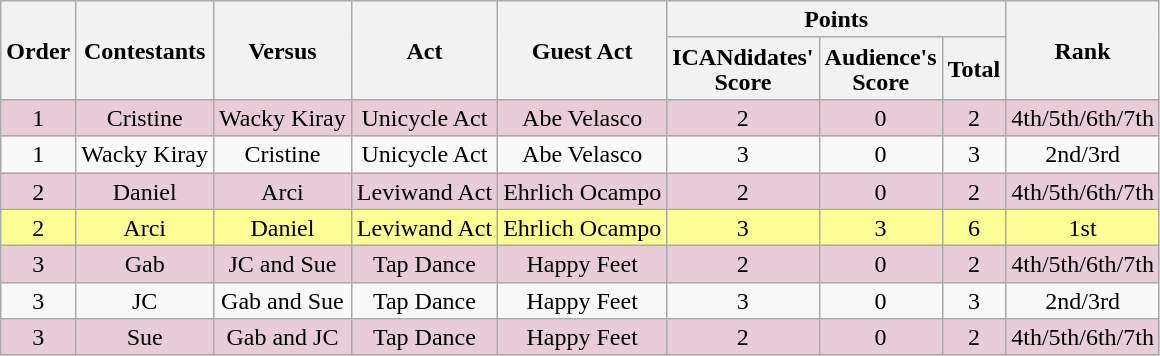<table class="wikitable" style="text-align:center; line-height:17px; width:auto;">
<tr>
<th rowspan="2">Order</th>
<th rowspan="2">Contestants</th>
<th rowspan="2">Versus</th>
<th rowspan="2">Act</th>
<th rowspan="2">Guest Act</th>
<th colspan="3">Points</th>
<th rowspan="2">Rank</th>
</tr>
<tr>
<th>ICANdidates'<br>Score</th>
<th>Audience's<br>Score</th>
<th>Total</th>
</tr>
<tr>
<td style="background: #E8CCD7">1</td>
<td style="background: #E8CCD7">Cristine</td>
<td style="background: #E8CCD7">Wacky Kiray</td>
<td style="background: #E8CCD7">Unicycle Act</td>
<td style="background: #E8CCD7">Abe Velasco</td>
<td style="background: #E8CCD7">2</td>
<td style="background: #E8CCD7">0</td>
<td style="background: #E8CCD7">2</td>
<td style="background: #E8CCD7">4th/5th/6th/7th</td>
</tr>
<tr>
<td>1</td>
<td>Wacky Kiray</td>
<td>Cristine</td>
<td>Unicycle Act</td>
<td>Abe Velasco</td>
<td>3</td>
<td>0</td>
<td>3</td>
<td>2nd/3rd</td>
</tr>
<tr>
<td style="background: #E8CCD7">2</td>
<td style="background: #E8CCD7">Daniel</td>
<td style="background: #E8CCD7">Arci</td>
<td style="background: #E8CCD7">Leviwand Act</td>
<td style="background: #E8CCD7">Ehrlich Ocampo</td>
<td style="background: #E8CCD7">2</td>
<td style="background: #E8CCD7">0</td>
<td style="background: #E8CCD7">2</td>
<td style="background: #E8CCD7">4th/5th/6th/7th</td>
</tr>
<tr>
<td style="background: #FDFD96">2</td>
<td style="background: #FDFD96">Arci</td>
<td style="background: #FDFD96">Daniel</td>
<td style="background: #FDFD96">Leviwand Act</td>
<td style="background: #FDFD96">Ehrlich Ocampo</td>
<td style="background: #FDFD96">3</td>
<td style="background: #FDFD96">3</td>
<td style="background: #FDFD96">6</td>
<td style="background: #FDFD96">1st</td>
</tr>
<tr>
<td style="background: #E8CCD7">3</td>
<td style="background: #E8CCD7">Gab</td>
<td style="background: #E8CCD7">JC and Sue</td>
<td style="background: #E8CCD7">Tap Dance</td>
<td style="background: #E8CCD7">Happy Feet</td>
<td style="background: #E8CCD7">2</td>
<td style="background: #E8CCD7">0</td>
<td style="background: #E8CCD7">2</td>
<td style="background: #E8CCD7">4th/5th/6th/7th</td>
</tr>
<tr>
<td>3</td>
<td>JC</td>
<td>Gab and Sue</td>
<td>Tap Dance</td>
<td>Happy Feet</td>
<td>3</td>
<td>0</td>
<td>3</td>
<td>2nd/3rd</td>
</tr>
<tr>
<td style="background: #E8CCD7">3</td>
<td style="background: #E8CCD7">Sue</td>
<td style="background: #E8CCD7">Gab and JC</td>
<td style="background: #E8CCD7">Tap Dance</td>
<td style="background: #E8CCD7">Happy Feet</td>
<td style="background: #E8CCD7">2</td>
<td style="background: #E8CCD7">0</td>
<td style="background: #E8CCD7">2</td>
<td style="background: #E8CCD7">4th/5th/6th/7th</td>
</tr>
</table>
